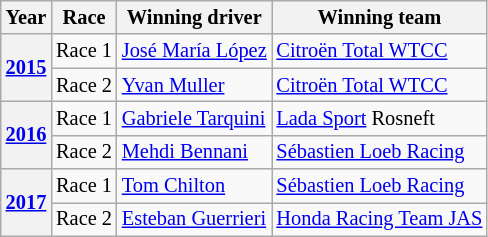<table class="wikitable" style="font-size:85%">
<tr>
<th>Year</th>
<th>Race</th>
<th>Winning driver</th>
<th>Winning team</th>
</tr>
<tr>
<th rowspan=2><a href='#'>2015</a></th>
<td>Race 1</td>
<td> <a href='#'>José María López</a></td>
<td> <a href='#'>Citroën Total WTCC</a></td>
</tr>
<tr>
<td>Race 2</td>
<td> <a href='#'>Yvan Muller</a></td>
<td> <a href='#'>Citroën Total WTCC</a></td>
</tr>
<tr>
<th rowspan=2><a href='#'>2016</a></th>
<td>Race 1</td>
<td> <a href='#'>Gabriele Tarquini</a></td>
<td> <a href='#'>Lada Sport</a> Rosneft</td>
</tr>
<tr>
<td>Race 2</td>
<td> <a href='#'>Mehdi Bennani</a></td>
<td> <a href='#'>Sébastien Loeb Racing</a></td>
</tr>
<tr>
<th rowspan=2><a href='#'>2017</a></th>
<td>Race 1</td>
<td> <a href='#'>Tom Chilton</a></td>
<td> <a href='#'>Sébastien Loeb Racing</a></td>
</tr>
<tr>
<td>Race 2</td>
<td> <a href='#'>Esteban Guerrieri</a></td>
<td> <a href='#'>Honda Racing Team JAS</a></td>
</tr>
</table>
